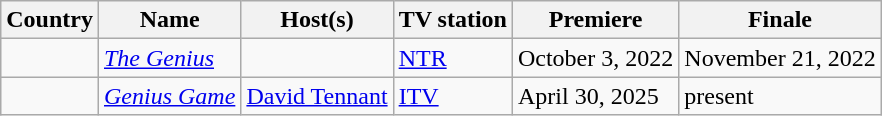<table class="wikitable">
<tr>
<th>Country</th>
<th>Name</th>
<th>Host(s)</th>
<th>TV station</th>
<th>Premiere</th>
<th>Finale</th>
</tr>
<tr>
<td></td>
<td><em><a href='#'>The Genius</a></em></td>
<td></td>
<td><a href='#'>NTR</a></td>
<td>October 3, 2022</td>
<td>November 21, 2022</td>
</tr>
<tr>
<td></td>
<td><em><a href='#'>Genius Game</a></em></td>
<td><a href='#'>David Tennant</a></td>
<td><a href='#'>ITV</a></td>
<td>April 30, 2025</td>
<td>present</td>
</tr>
</table>
